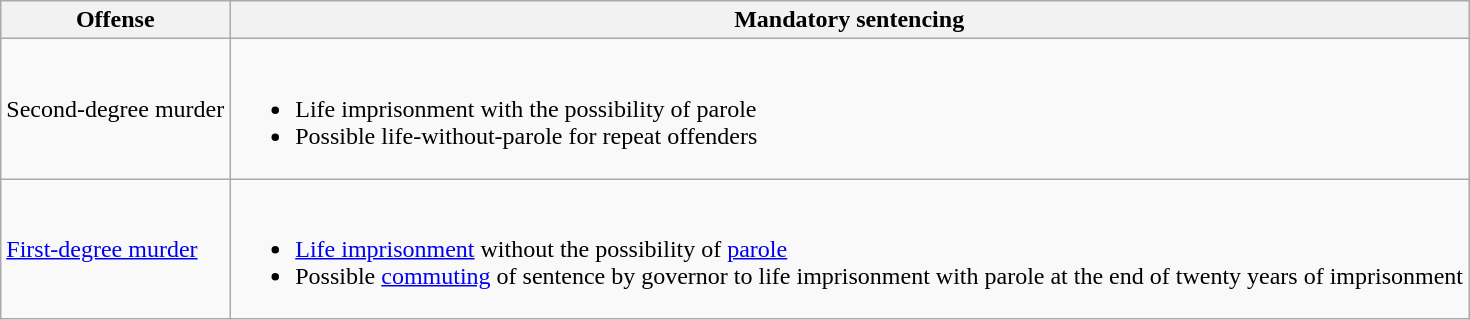<table class="wikitable">
<tr>
<th>Offense</th>
<th>Mandatory sentencing</th>
</tr>
<tr>
<td>Second-degree murder</td>
<td><br><ul><li>Life imprisonment with the possibility of parole</li><li>Possible life-without-parole for repeat offenders</li></ul></td>
</tr>
<tr>
<td><a href='#'>First-degree murder</a></td>
<td><br><ul><li><a href='#'>Life imprisonment</a> without the possibility of <a href='#'>parole</a></li><li>Possible <a href='#'>commuting</a> of sentence by governor to life imprisonment with parole at the end of twenty years of imprisonment</li></ul></td>
</tr>
</table>
